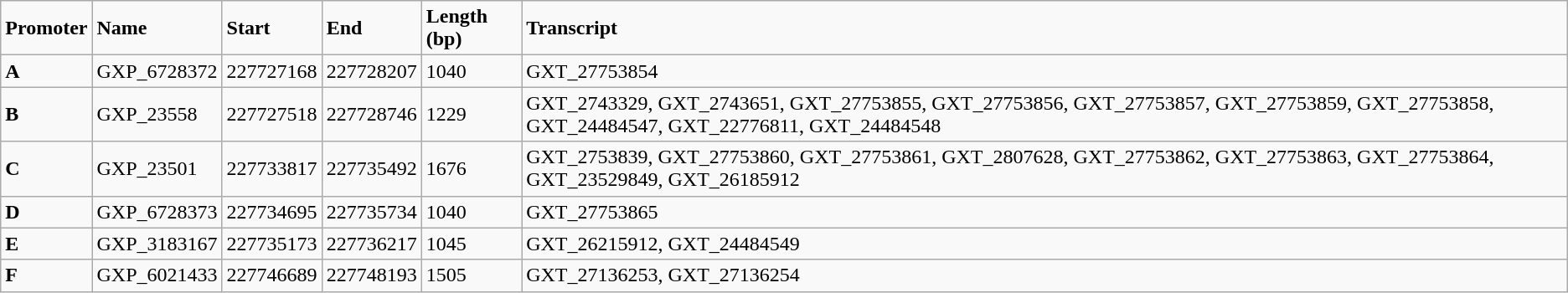<table class="wikitable">
<tr>
<td><strong>Promoter</strong></td>
<td><strong>Name</strong></td>
<td><strong>Start</strong></td>
<td><strong>End</strong></td>
<td><strong>Length (bp)</strong></td>
<td><strong>Transcript</strong></td>
</tr>
<tr>
<td><strong>A</strong></td>
<td>GXP_6728372</td>
<td>227727168</td>
<td>227728207</td>
<td>1040</td>
<td>GXT_27753854</td>
</tr>
<tr>
<td><strong>B</strong></td>
<td>GXP_23558</td>
<td>227727518</td>
<td>227728746</td>
<td>1229</td>
<td>GXT_2743329, GXT_2743651, GXT_27753855, GXT_27753856,  GXT_27753857, GXT_27753859, GXT_27753858, GXT_24484547, GXT_22776811,  GXT_24484548</td>
</tr>
<tr>
<td><strong>C</strong></td>
<td>GXP_23501</td>
<td>227733817</td>
<td>227735492</td>
<td>1676</td>
<td>GXT_2753839,  GXT_27753860, GXT_27753861, GXT_2807628, GXT_27753862, GXT_27753863,  GXT_27753864, GXT_23529849, GXT_26185912</td>
</tr>
<tr>
<td><strong>D</strong></td>
<td>GXP_6728373</td>
<td>227734695</td>
<td>227735734</td>
<td>1040</td>
<td>GXT_27753865</td>
</tr>
<tr>
<td><strong>E</strong></td>
<td>GXP_3183167</td>
<td>227735173</td>
<td>227736217</td>
<td>1045</td>
<td>GXT_26215912,  GXT_24484549</td>
</tr>
<tr>
<td><strong>F</strong></td>
<td>GXP_6021433</td>
<td>227746689</td>
<td>227748193</td>
<td>1505</td>
<td>GXT_27136253, GXT_27136254</td>
</tr>
</table>
